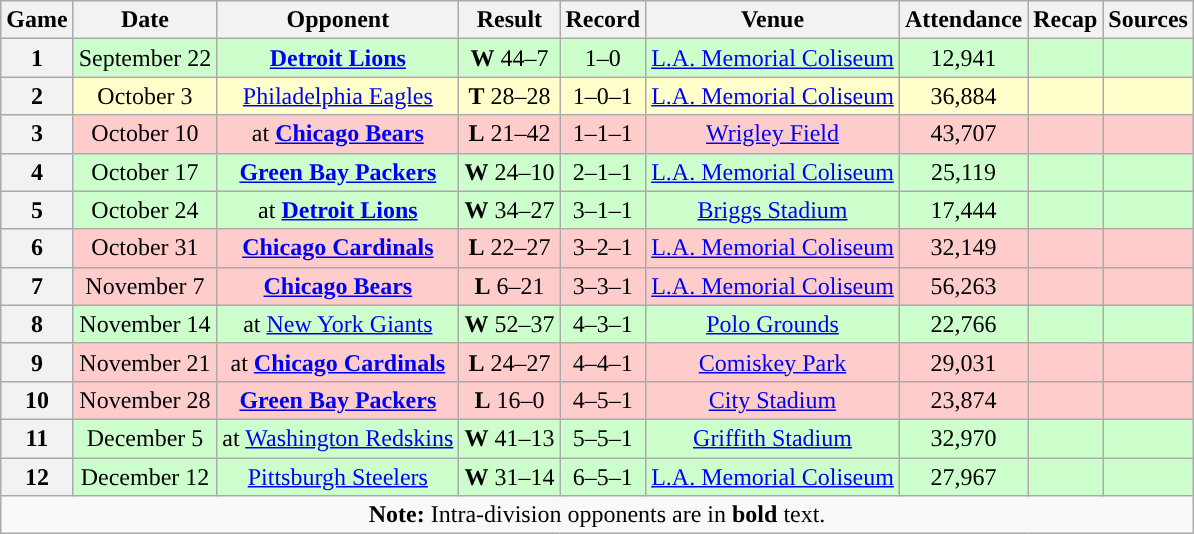<table class="wikitable" style="text-align:center">
<tr>
<th>Game</th>
<th>Date</th>
<th>Opponent</th>
<th>Result</th>
<th>Record</th>
<th>Venue</th>
<th>Attendance</th>
<th>Recap</th>
<th>Sources</th>
</tr>
<tr style="background:#cfc">
<th>1</th>
<td>September 22</td>
<td><strong><a href='#'>Detroit Lions</a></strong></td>
<td><strong>W</strong> 44–7</td>
<td>1–0</td>
<td><a href='#'>L.A. Memorial Coliseum</a></td>
<td>12,941</td>
<td></td>
<td></td>
</tr>
<tr style="background:#ffc">
<th>2</th>
<td>October 3</td>
<td><a href='#'>Philadelphia Eagles</a></td>
<td><strong>T</strong> 28–28</td>
<td>1–0–1</td>
<td><a href='#'>L.A. Memorial Coliseum</a></td>
<td>36,884</td>
<td></td>
<td></td>
</tr>
<tr style="background:#fcc">
<th>3</th>
<td>October 10</td>
<td>at <strong><a href='#'>Chicago Bears</a></strong></td>
<td><strong>L</strong> 21–42</td>
<td>1–1–1</td>
<td><a href='#'>Wrigley Field</a></td>
<td>43,707</td>
<td></td>
<td></td>
</tr>
<tr style="background:#cfc">
<th>4</th>
<td>October 17</td>
<td><strong><a href='#'>Green Bay Packers</a></strong></td>
<td><strong>W</strong> 24–10</td>
<td>2–1–1</td>
<td><a href='#'>L.A. Memorial Coliseum</a></td>
<td>25,119</td>
<td></td>
<td></td>
</tr>
<tr style="background:#cfc">
<th>5</th>
<td>October 24</td>
<td>at <strong><a href='#'>Detroit Lions</a></strong></td>
<td><strong>W</strong> 34–27</td>
<td>3–1–1</td>
<td><a href='#'>Briggs Stadium</a></td>
<td>17,444</td>
<td></td>
<td></td>
</tr>
<tr style="background:#fcc">
<th>6</th>
<td>October 31</td>
<td><strong><a href='#'>Chicago Cardinals</a></strong></td>
<td><strong>L</strong> 22–27</td>
<td>3–2–1</td>
<td><a href='#'>L.A. Memorial Coliseum</a></td>
<td>32,149</td>
<td></td>
<td></td>
</tr>
<tr style="background:#fcc">
<th>7</th>
<td>November 7</td>
<td><strong><a href='#'>Chicago Bears</a></strong></td>
<td><strong>L</strong> 6–21</td>
<td>3–3–1</td>
<td><a href='#'>L.A. Memorial Coliseum</a></td>
<td>56,263</td>
<td></td>
<td></td>
</tr>
<tr style="background:#cfc">
<th>8</th>
<td>November 14</td>
<td>at <a href='#'>New York Giants</a></td>
<td><strong>W</strong> 52–37</td>
<td>4–3–1</td>
<td><a href='#'>Polo Grounds</a></td>
<td>22,766</td>
<td></td>
<td></td>
</tr>
<tr style="background:#fcc">
<th>9</th>
<td>November 21</td>
<td>at <strong><a href='#'>Chicago Cardinals</a></strong></td>
<td><strong>L</strong> 24–27</td>
<td>4–4–1</td>
<td><a href='#'>Comiskey Park</a></td>
<td>29,031</td>
<td></td>
<td></td>
</tr>
<tr style="background:#fcc">
<th>10</th>
<td>November 28</td>
<td><strong><a href='#'>Green Bay Packers</a></strong></td>
<td><strong>L</strong> 16–0</td>
<td>4–5–1</td>
<td><a href='#'>City Stadium</a></td>
<td>23,874</td>
<td></td>
<td></td>
</tr>
<tr style="background:#cfc">
<th>11</th>
<td>December 5</td>
<td>at <a href='#'>Washington Redskins</a></td>
<td><strong>W</strong> 41–13</td>
<td>5–5–1</td>
<td><a href='#'>Griffith Stadium</a></td>
<td>32,970</td>
<td></td>
<td></td>
</tr>
<tr style="background:#cfc">
<th>12</th>
<td>December 12</td>
<td><a href='#'>Pittsburgh Steelers</a></td>
<td><strong>W</strong> 31–14</td>
<td>6–5–1</td>
<td><a href='#'>L.A. Memorial Coliseum</a></td>
<td>27,967</td>
<td></td>
<td></td>
</tr>
<tr>
<td colspan="10"><strong>Note:</strong> Intra-division opponents are in <strong>bold</strong> text.</td>
</tr>
</table>
